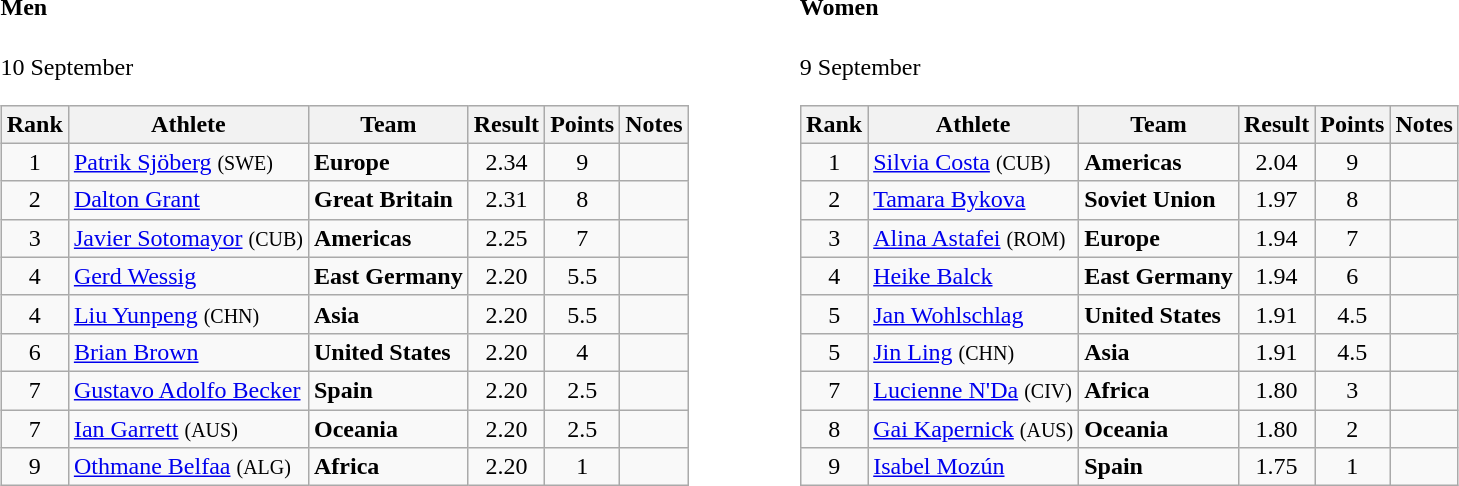<table>
<tr>
<td valign="top"><br><h4>Men</h4>10 September<table class="wikitable" style="text-align:center">
<tr>
<th>Rank</th>
<th>Athlete</th>
<th>Team</th>
<th>Result</th>
<th>Points</th>
<th>Notes</th>
</tr>
<tr>
<td>1</td>
<td align="left"><a href='#'>Patrik Sjöberg</a> <small>(SWE)</small></td>
<td align=left><strong>Europe</strong></td>
<td>2.34</td>
<td>9</td>
<td></td>
</tr>
<tr>
<td>2</td>
<td align="left"><a href='#'>Dalton Grant</a></td>
<td align=left><strong>Great Britain</strong></td>
<td>2.31</td>
<td>8</td>
<td></td>
</tr>
<tr>
<td>3</td>
<td align="left"><a href='#'>Javier Sotomayor</a> <small>(CUB)</small></td>
<td align=left><strong>Americas</strong></td>
<td>2.25</td>
<td>7</td>
<td></td>
</tr>
<tr>
<td>4</td>
<td align="left"><a href='#'>Gerd Wessig</a></td>
<td align=left><strong>East Germany</strong></td>
<td>2.20</td>
<td>5.5</td>
<td></td>
</tr>
<tr>
<td>4</td>
<td align="left"><a href='#'>Liu Yunpeng</a> <small>(CHN)</small></td>
<td align=left><strong>Asia</strong></td>
<td>2.20</td>
<td>5.5</td>
<td></td>
</tr>
<tr>
<td>6</td>
<td align="left"><a href='#'>Brian Brown</a></td>
<td align=left><strong>United States</strong></td>
<td>2.20</td>
<td>4</td>
<td></td>
</tr>
<tr>
<td>7</td>
<td align="left"><a href='#'>Gustavo Adolfo Becker</a></td>
<td align=left><strong>Spain</strong></td>
<td>2.20</td>
<td>2.5</td>
<td></td>
</tr>
<tr>
<td>7</td>
<td align="left"><a href='#'>Ian Garrett</a> <small>(AUS)</small></td>
<td align=left><strong>Oceania</strong></td>
<td>2.20</td>
<td>2.5</td>
<td></td>
</tr>
<tr>
<td>9</td>
<td align="left"><a href='#'>Othmane Belfaa</a> <small>(ALG)</small></td>
<td align=left><strong>Africa</strong></td>
<td>2.20</td>
<td>1</td>
<td></td>
</tr>
</table>
</td>
<td width="50"> </td>
<td valign="top"><br><h4>Women</h4>9 September<table class="wikitable" style="text-align:center">
<tr>
<th>Rank</th>
<th>Athlete</th>
<th>Team</th>
<th>Result</th>
<th>Points</th>
<th>Notes</th>
</tr>
<tr>
<td>1</td>
<td align="left"><a href='#'>Silvia Costa</a> <small>(CUB)</small></td>
<td align=left><strong>Americas</strong></td>
<td>2.04</td>
<td>9</td>
<td></td>
</tr>
<tr>
<td>2</td>
<td align="left"><a href='#'>Tamara Bykova</a></td>
<td align=left><strong>Soviet Union</strong></td>
<td>1.97</td>
<td>8</td>
<td></td>
</tr>
<tr>
<td>3</td>
<td align="left"><a href='#'>Alina Astafei</a> <small>(ROM)</small></td>
<td align=left><strong>Europe</strong></td>
<td>1.94</td>
<td>7</td>
<td></td>
</tr>
<tr>
<td>4</td>
<td align="left"><a href='#'>Heike Balck</a></td>
<td align=left><strong>East Germany</strong></td>
<td>1.94</td>
<td>6</td>
<td></td>
</tr>
<tr>
<td>5</td>
<td align="left"><a href='#'>Jan Wohlschlag</a></td>
<td align=left><strong>United States</strong></td>
<td>1.91</td>
<td>4.5</td>
<td></td>
</tr>
<tr>
<td>5</td>
<td align="left"><a href='#'>Jin Ling</a> <small>(CHN)</small></td>
<td align=left><strong>Asia</strong></td>
<td>1.91</td>
<td>4.5</td>
<td></td>
</tr>
<tr>
<td>7</td>
<td align="left"><a href='#'>Lucienne N'Da</a> <small>(CIV)</small></td>
<td align=left><strong>Africa</strong></td>
<td>1.80</td>
<td>3</td>
<td></td>
</tr>
<tr>
<td>8</td>
<td align="left"><a href='#'>Gai Kapernick</a> <small>(AUS)</small></td>
<td align=left><strong>Oceania</strong></td>
<td>1.80</td>
<td>2</td>
<td></td>
</tr>
<tr>
<td>9</td>
<td align="left"><a href='#'>Isabel Mozún</a></td>
<td align=left><strong>Spain</strong></td>
<td>1.75</td>
<td>1</td>
<td></td>
</tr>
</table>
</td>
</tr>
</table>
